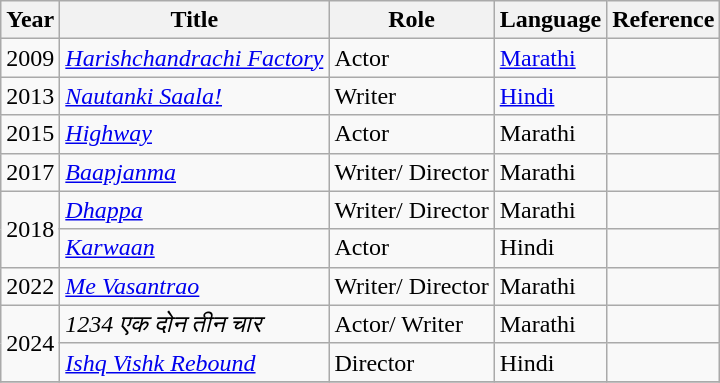<table class="wikitable sortable">
<tr>
<th>Year</th>
<th>Title</th>
<th>Role</th>
<th>Language</th>
<th>Reference</th>
</tr>
<tr>
<td>2009</td>
<td><em><a href='#'>Harishchandrachi Factory</a></em></td>
<td>Actor</td>
<td><a href='#'>Marathi</a></td>
<td></td>
</tr>
<tr>
<td>2013</td>
<td><em><a href='#'>Nautanki Saala!</a></em></td>
<td>Writer</td>
<td><a href='#'>Hindi</a></td>
<td></td>
</tr>
<tr>
<td>2015</td>
<td><em><a href='#'>Highway</a></em></td>
<td>Actor</td>
<td>Marathi</td>
<td></td>
</tr>
<tr>
<td>2017</td>
<td><em><a href='#'>Baapjanma</a></em></td>
<td>Writer/ Director</td>
<td>Marathi</td>
<td></td>
</tr>
<tr>
<td rowspan=2>2018</td>
<td><em><a href='#'>Dhappa</a></em></td>
<td>Writer/ Director</td>
<td>Marathi</td>
<td></td>
</tr>
<tr>
<td><em><a href='#'>Karwaan</a></em></td>
<td>Actor</td>
<td>Hindi</td>
<td></td>
</tr>
<tr>
<td>2022</td>
<td><em><a href='#'>Me Vasantrao</a></em></td>
<td>Writer/ Director</td>
<td>Marathi</td>
<td></td>
</tr>
<tr>
<td rowspan="2">2024</td>
<td><em>1234 एक दोन तीन चार</em></td>
<td>Actor/ Writer</td>
<td>Marathi</td>
<td></td>
</tr>
<tr>
<td><em><a href='#'>Ishq Vishk Rebound</a></em></td>
<td>Director</td>
<td>Hindi</td>
<td></td>
</tr>
<tr>
</tr>
</table>
